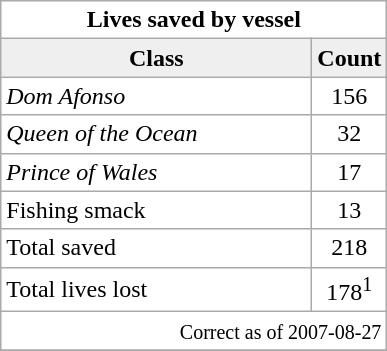<table class="wikitable" style="float:left; margin-right:15px; text-align: center;">
<tr>
<td colspan="10" style="background:#FFFFFF;" cellpadding="0" cellspacing="0"><strong>Lives saved by vessel</strong></td>
</tr>
<tr>
<th style="background:#efefef;" width="200">Class</th>
<th style="background:#efefef;" width="20">Count</th>
</tr>
<tr style="background:#ffffff;" align=center>
<td align=left><em>Dom Afonso</em></td>
<td>156</td>
</tr>
<tr style="background:#ffffff;" align=center>
<td align=left><em>Queen of the Ocean</em></td>
<td>32</td>
</tr>
<tr style="background:#ffffff;" align=center>
<td align=left><em>Prince of Wales</em></td>
<td>17</td>
</tr>
<tr style="background:#ffffff;" align=center>
<td align=left>Fishing smack</td>
<td>13</td>
</tr>
<tr style="background:#ffffff;" align=center>
<td align=left>Total saved</td>
<td>218</td>
</tr>
<tr style="background:#ffffff;" align=center>
<td align=left>Total lives lost</td>
<td>178<sup>1</sup></td>
</tr>
<tr>
<td colspan="10" align="right" style="background:#FFFFFF;" cellpadding="0" cellspacing="0"><small>Correct as of 2007-08-27</small></td>
</tr>
<tr>
</tr>
</table>
